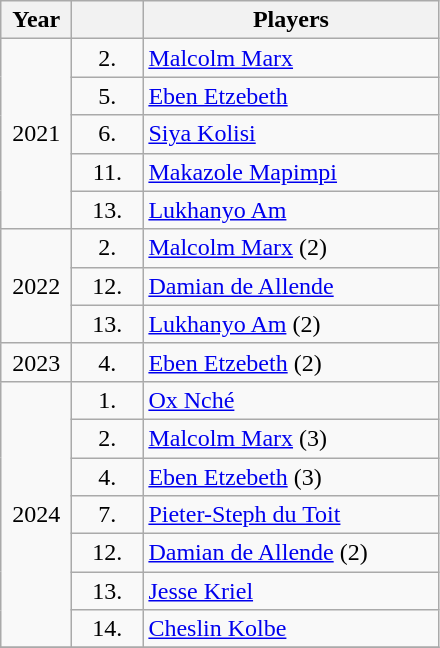<table class="wikitable">
<tr>
<th width=40>Year</th>
<th width=40></th>
<th width=190>Players</th>
</tr>
<tr>
<td align=center rowspan=5>2021</td>
<td align=center>2.</td>
<td><a href='#'>Malcolm Marx</a></td>
</tr>
<tr>
<td align=center>5.</td>
<td><a href='#'>Eben Etzebeth</a></td>
</tr>
<tr>
<td align=center>6.</td>
<td><a href='#'>Siya Kolisi</a></td>
</tr>
<tr>
<td align=center>11.</td>
<td><a href='#'>Makazole Mapimpi</a></td>
</tr>
<tr>
<td align=center>13.</td>
<td><a href='#'>Lukhanyo Am</a></td>
</tr>
<tr>
<td align=center rowspan=3>2022</td>
<td align=center>2.</td>
<td><a href='#'>Malcolm Marx</a> (2)</td>
</tr>
<tr>
<td align=center>12.</td>
<td><a href='#'>Damian de Allende</a></td>
</tr>
<tr>
<td align=center>13.</td>
<td><a href='#'>Lukhanyo Am</a> (2)</td>
</tr>
<tr>
<td align=center>2023</td>
<td align=center>4.</td>
<td><a href='#'>Eben Etzebeth</a> (2)</td>
</tr>
<tr>
<td align=center rowspan=7>2024</td>
<td align=center>1.</td>
<td><a href='#'>Ox Nché</a></td>
</tr>
<tr>
<td align=center>2.</td>
<td><a href='#'>Malcolm Marx</a> (3)</td>
</tr>
<tr>
<td align=center>4.</td>
<td><a href='#'>Eben Etzebeth</a> (3)</td>
</tr>
<tr>
<td align=center>7.</td>
<td><a href='#'>Pieter-Steph du Toit</a></td>
</tr>
<tr>
<td align=center>12.</td>
<td><a href='#'>Damian de Allende</a> (2)</td>
</tr>
<tr>
<td align=center>13.</td>
<td><a href='#'>Jesse Kriel</a></td>
</tr>
<tr>
<td align=center>14.</td>
<td><a href='#'>Cheslin Kolbe</a></td>
</tr>
<tr>
</tr>
</table>
